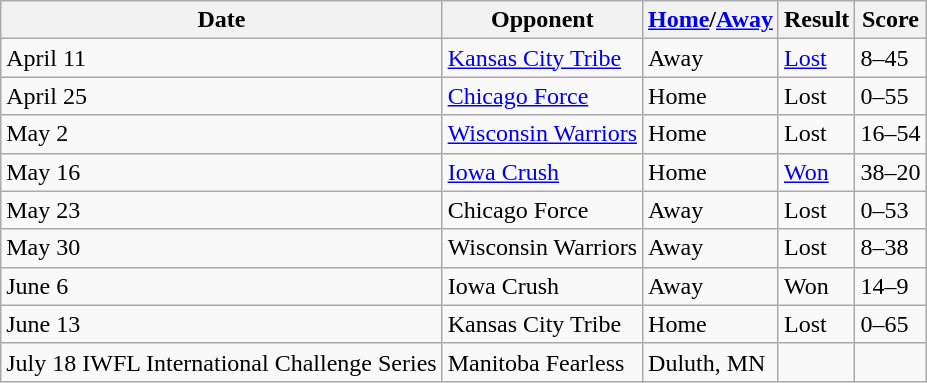<table class="wikitable">
<tr>
<th>Date</th>
<th>Opponent</th>
<th><a href='#'>Home</a>/<a href='#'>Away</a></th>
<th>Result</th>
<th>Score</th>
</tr>
<tr>
<td>April 11</td>
<td><a href='#'>Kansas City Tribe</a></td>
<td>Away</td>
<td><a href='#'>Lost</a></td>
<td>8–45</td>
</tr>
<tr>
<td>April 25</td>
<td><a href='#'>Chicago Force</a></td>
<td>Home</td>
<td>Lost</td>
<td>0–55</td>
</tr>
<tr>
<td>May 2</td>
<td><a href='#'>Wisconsin Warriors</a></td>
<td>Home</td>
<td>Lost</td>
<td>16–54</td>
</tr>
<tr>
<td>May 16</td>
<td><a href='#'>Iowa Crush</a></td>
<td>Home</td>
<td><a href='#'>Won</a></td>
<td>38–20</td>
</tr>
<tr>
<td>May 23</td>
<td>Chicago Force</td>
<td>Away</td>
<td>Lost</td>
<td>0–53</td>
</tr>
<tr>
<td>May 30</td>
<td>Wisconsin Warriors</td>
<td>Away</td>
<td>Lost</td>
<td>8–38</td>
</tr>
<tr>
<td>June 6</td>
<td>Iowa Crush</td>
<td>Away</td>
<td>Won</td>
<td>14–9</td>
</tr>
<tr>
<td>June 13</td>
<td>Kansas City Tribe</td>
<td>Home</td>
<td>Lost</td>
<td>0–65</td>
</tr>
<tr>
<td>July 18 IWFL International Challenge Series</td>
<td>Manitoba Fearless</td>
<td>Duluth, MN</td>
<td></td>
<td></td>
</tr>
</table>
